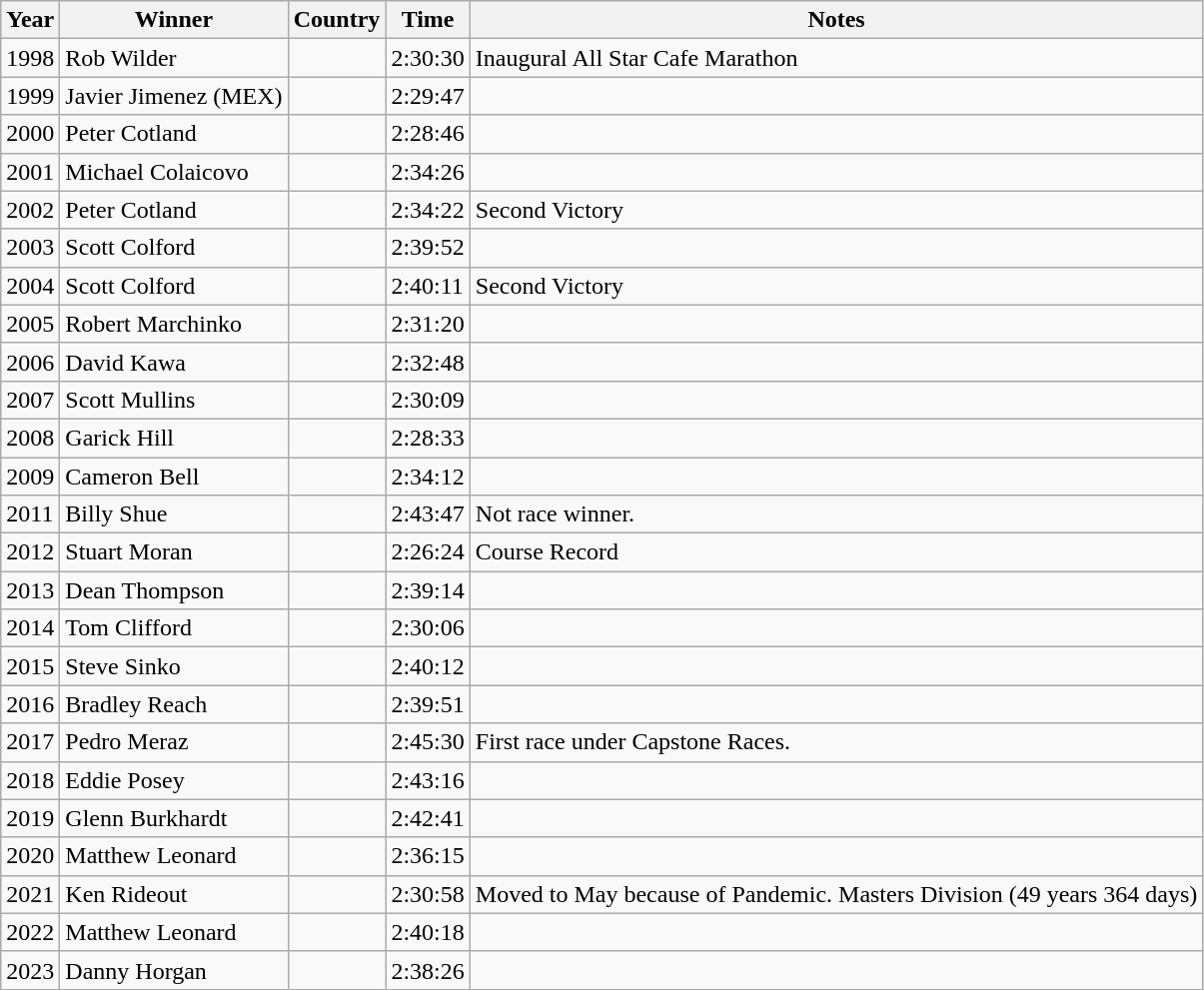<table class="wikitable sortable">
<tr>
<th>Year</th>
<th>Winner</th>
<th>Country</th>
<th>Time</th>
<th>Notes</th>
</tr>
<tr>
<td>1998</td>
<td>Rob Wilder</td>
<td></td>
<td>2:30:30</td>
<td>Inaugural All Star Cafe Marathon</td>
</tr>
<tr>
<td>1999</td>
<td>Javier Jimenez (MEX)</td>
<td></td>
<td>2:29:47</td>
<td></td>
</tr>
<tr>
<td>2000</td>
<td>Peter Cotland</td>
<td></td>
<td>2:28:46</td>
<td></td>
</tr>
<tr>
<td>2001</td>
<td>Michael Colaicovo</td>
<td></td>
<td>2:34:26</td>
<td></td>
</tr>
<tr>
<td>2002</td>
<td>Peter Cotland</td>
<td></td>
<td>2:34:22</td>
<td>Second Victory</td>
</tr>
<tr>
<td>2003</td>
<td>Scott Colford</td>
<td></td>
<td>2:39:52</td>
<td></td>
</tr>
<tr>
<td>2004</td>
<td>Scott Colford</td>
<td></td>
<td>2:40:11</td>
<td>Second Victory</td>
</tr>
<tr>
<td>2005</td>
<td>Robert Marchinko</td>
<td></td>
<td>2:31:20</td>
<td></td>
</tr>
<tr>
<td>2006</td>
<td>David Kawa</td>
<td></td>
<td>2:32:48</td>
<td></td>
</tr>
<tr>
<td>2007</td>
<td>Scott Mullins</td>
<td></td>
<td>2:30:09</td>
<td></td>
</tr>
<tr>
<td>2008</td>
<td>Garick Hill</td>
<td></td>
<td>2:28:33</td>
<td></td>
</tr>
<tr>
<td>2009</td>
<td>Cameron Bell</td>
<td></td>
<td>2:34:12</td>
<td></td>
</tr>
<tr>
<td>2011</td>
<td>Billy Shue</td>
<td></td>
<td>2:43:47</td>
<td>Not race winner.</td>
</tr>
<tr>
<td>2012</td>
<td>Stuart Moran</td>
<td></td>
<td>2:26:24</td>
<td>Course Record</td>
</tr>
<tr>
<td>2013</td>
<td>Dean Thompson</td>
<td></td>
<td>2:39:14</td>
<td></td>
</tr>
<tr>
<td>2014</td>
<td>Tom Clifford</td>
<td></td>
<td>2:30:06</td>
<td></td>
</tr>
<tr>
<td>2015</td>
<td>Steve Sinko</td>
<td></td>
<td>2:40:12</td>
<td></td>
</tr>
<tr>
<td>2016</td>
<td>Bradley Reach</td>
<td></td>
<td>2:39:51</td>
<td></td>
</tr>
<tr>
<td>2017</td>
<td>Pedro Meraz</td>
<td></td>
<td>2:45:30</td>
<td>First race under Capstone Races.</td>
</tr>
<tr>
<td>2018</td>
<td>Eddie Posey</td>
<td></td>
<td>2:43:16</td>
<td></td>
</tr>
<tr>
<td>2019</td>
<td>Glenn Burkhardt</td>
<td></td>
<td>2:42:41</td>
<td></td>
</tr>
<tr>
<td>2020</td>
<td>Matthew Leonard</td>
<td></td>
<td>2:36:15</td>
<td></td>
</tr>
<tr>
<td>2021</td>
<td>Ken Rideout</td>
<td></td>
<td>2:30:58</td>
<td>Moved to May because of Pandemic. Masters Division (49 years 364 days) </td>
</tr>
<tr>
<td>2022</td>
<td>Matthew Leonard</td>
<td></td>
<td>2:40:18</td>
<td></td>
</tr>
<tr>
<td>2023</td>
<td>Danny Horgan</td>
<td></td>
<td>2:38:26</td>
<td></td>
</tr>
</table>
